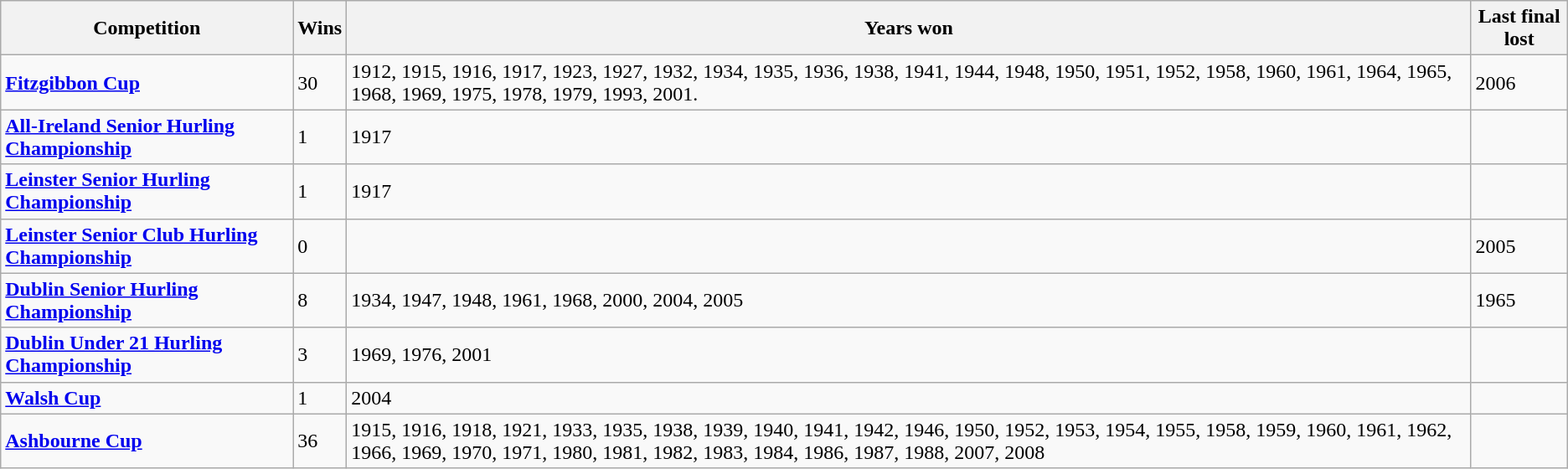<table class="wikitable">
<tr>
<th>Competition</th>
<th>Wins</th>
<th>Years won</th>
<th>Last final lost</th>
</tr>
<tr>
<td><strong><a href='#'>Fitzgibbon Cup</a></strong></td>
<td>30</td>
<td>1912, 1915, 1916, 1917, 1923, 1927, 1932, 1934, 1935, 1936, 1938, 1941, 1944, 1948, 1950, 1951, 1952, 1958, 1960, 1961, 1964, 1965, 1968, 1969, 1975, 1978, 1979, 1993, 2001.</td>
<td>2006</td>
</tr>
<tr>
<td><strong><a href='#'>All-Ireland Senior Hurling Championship</a></strong></td>
<td>1</td>
<td>1917</td>
<td></td>
</tr>
<tr>
<td><strong><a href='#'>Leinster Senior Hurling Championship</a></strong></td>
<td>1</td>
<td>1917</td>
<td></td>
</tr>
<tr>
<td><strong><a href='#'>Leinster Senior Club Hurling Championship</a></strong></td>
<td>0</td>
<td></td>
<td>2005</td>
</tr>
<tr>
<td><strong><a href='#'>Dublin Senior Hurling Championship</a></strong></td>
<td>8</td>
<td>1934, 1947, 1948, 1961, 1968, 2000, 2004, 2005</td>
<td>1965</td>
</tr>
<tr>
<td><strong><a href='#'>Dublin Under 21 Hurling Championship</a></strong></td>
<td>3</td>
<td>1969, 1976, 2001</td>
<td></td>
</tr>
<tr>
<td><strong><a href='#'>Walsh Cup</a></strong></td>
<td>1</td>
<td>2004</td>
<td></td>
</tr>
<tr>
<td><strong><a href='#'>Ashbourne Cup</a></strong></td>
<td>36</td>
<td>1915, 1916, 1918, 1921, 1933, 1935, 1938, 1939, 1940, 1941, 1942, 1946, 1950, 1952, 1953, 1954, 1955, 1958, 1959, 1960, 1961, 1962, 1966, 1969, 1970, 1971, 1980, 1981, 1982, 1983, 1984, 1986, 1987, 1988, 2007, 2008</td>
<td></td>
</tr>
</table>
